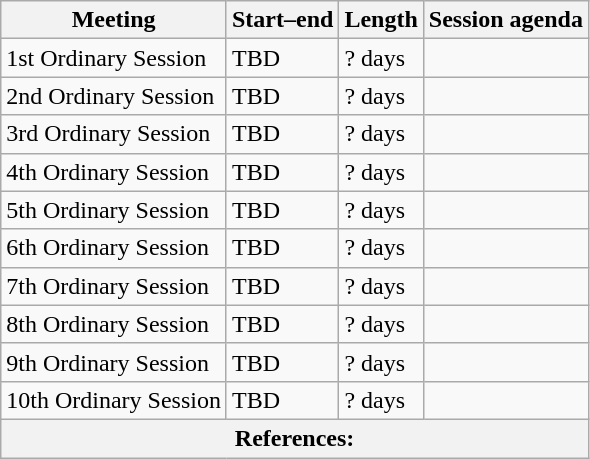<table class="wikitable sortable">
<tr>
<th scope="col">Meeting</th>
<th scope="col">Start–end</th>
<th scope="col">Length</th>
<th scope="col">Session agenda</th>
</tr>
<tr>
<td>1st Ordinary Session</td>
<td>TBD</td>
<td>? days</td>
<td></td>
</tr>
<tr>
<td>2nd Ordinary Session</td>
<td>TBD</td>
<td>? days</td>
<td></td>
</tr>
<tr>
<td>3rd Ordinary Session</td>
<td>TBD</td>
<td>? days</td>
<td></td>
</tr>
<tr>
<td>4th Ordinary Session</td>
<td>TBD</td>
<td>? days</td>
<td></td>
</tr>
<tr>
<td>5th Ordinary Session</td>
<td>TBD</td>
<td>? days</td>
<td></td>
</tr>
<tr>
<td>6th Ordinary Session</td>
<td>TBD</td>
<td>? days</td>
<td></td>
</tr>
<tr>
<td>7th Ordinary Session</td>
<td>TBD</td>
<td>? days</td>
<td></td>
</tr>
<tr>
<td>8th Ordinary Session</td>
<td>TBD</td>
<td>? days</td>
<td></td>
</tr>
<tr>
<td>9th Ordinary Session</td>
<td>TBD</td>
<td>? days</td>
<td></td>
</tr>
<tr>
<td>10th Ordinary Session</td>
<td>TBD</td>
<td>? days</td>
<td></td>
</tr>
<tr>
<th colspan="8" unsortable><strong>References:</strong><br></th>
</tr>
</table>
